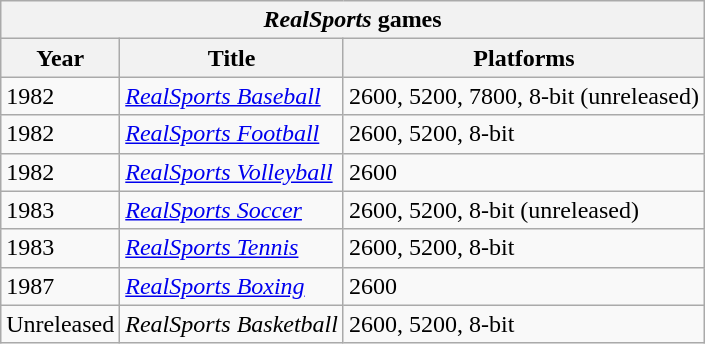<table class="wikitable sortable">
<tr>
<th colspan=3><em>RealSports</em> games</th>
</tr>
<tr>
<th>Year</th>
<th>Title</th>
<th>Platforms</th>
</tr>
<tr>
<td>1982</td>
<td><em><a href='#'>RealSports Baseball</a></em></td>
<td>2600, 5200, 7800, 8-bit (unreleased)</td>
</tr>
<tr>
<td>1982</td>
<td><em><a href='#'>RealSports Football</a></em></td>
<td>2600, 5200, 8-bit</td>
</tr>
<tr>
<td>1982</td>
<td><em><a href='#'>RealSports Volleyball</a></em></td>
<td>2600</td>
</tr>
<tr>
<td>1983</td>
<td><em><a href='#'>RealSports Soccer</a></em></td>
<td>2600, 5200, 8-bit (unreleased)</td>
</tr>
<tr>
<td>1983</td>
<td><em><a href='#'>RealSports Tennis</a></em></td>
<td>2600, 5200, 8-bit</td>
</tr>
<tr>
<td>1987</td>
<td><em><a href='#'>RealSports Boxing</a></em></td>
<td>2600</td>
</tr>
<tr>
<td>Unreleased</td>
<td><em>RealSports Basketball</em></td>
<td>2600, 5200, 8-bit</td>
</tr>
</table>
